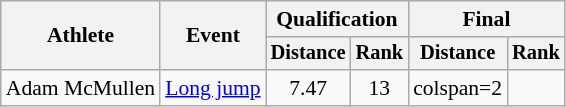<table class="wikitable" style="font-size:90%">
<tr>
<th rowspan=2>Athlete</th>
<th rowspan=2>Event</th>
<th colspan=2>Qualification</th>
<th colspan=2>Final</th>
</tr>
<tr style="font-size:95%">
<th>Distance</th>
<th>Rank</th>
<th>Distance</th>
<th>Rank</th>
</tr>
<tr align=center>
<td align=left>Adam McMullen</td>
<td style="text-align:left;" rowspan="1"><a href='#'>Long jump</a></td>
<td>7.47</td>
<td>13</td>
<td>colspan=2 </td>
</tr>
</table>
